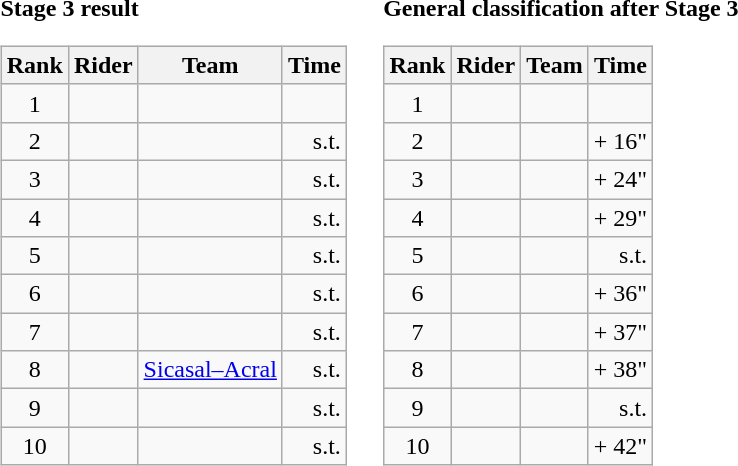<table>
<tr>
<td><strong>Stage 3 result</strong><br><table class="wikitable">
<tr>
<th scope="col">Rank</th>
<th scope="col">Rider</th>
<th scope="col">Team</th>
<th scope="col">Time</th>
</tr>
<tr>
<td style="text-align:center;">1</td>
<td></td>
<td></td>
<td style="text-align:right;"></td>
</tr>
<tr>
<td style="text-align:center;">2</td>
<td></td>
<td></td>
<td style="text-align:right;">s.t.</td>
</tr>
<tr>
<td style="text-align:center;">3</td>
<td></td>
<td></td>
<td style="text-align:right;">s.t.</td>
</tr>
<tr>
<td style="text-align:center;">4</td>
<td></td>
<td></td>
<td style="text-align:right;">s.t.</td>
</tr>
<tr>
<td style="text-align:center;">5</td>
<td></td>
<td></td>
<td style="text-align:right;">s.t.</td>
</tr>
<tr>
<td style="text-align:center;">6</td>
<td></td>
<td></td>
<td style="text-align:right;">s.t.</td>
</tr>
<tr>
<td style="text-align:center;">7</td>
<td></td>
<td></td>
<td style="text-align:right;">s.t.</td>
</tr>
<tr>
<td style="text-align:center;">8</td>
<td></td>
<td><a href='#'>Sicasal–Acral</a></td>
<td style="text-align:right;">s.t.</td>
</tr>
<tr>
<td style="text-align:center;">9</td>
<td></td>
<td></td>
<td style="text-align:right;">s.t.</td>
</tr>
<tr>
<td style="text-align:center;">10</td>
<td></td>
<td></td>
<td style="text-align:right;">s.t.</td>
</tr>
</table>
</td>
<td></td>
<td><strong>General classification after Stage 3</strong><br><table class="wikitable">
<tr>
<th scope="col">Rank</th>
<th scope="col">Rider</th>
<th scope="col">Team</th>
<th scope="col">Time</th>
</tr>
<tr>
<td style="text-align:center;">1</td>
<td></td>
<td></td>
<td style="text-align:right;"></td>
</tr>
<tr>
<td style="text-align:center;">2</td>
<td></td>
<td></td>
<td style="text-align:right;">+ 16"</td>
</tr>
<tr>
<td style="text-align:center;">3</td>
<td></td>
<td></td>
<td style="text-align:right;">+ 24"</td>
</tr>
<tr>
<td style="text-align:center;">4</td>
<td></td>
<td></td>
<td style="text-align:right;">+ 29"</td>
</tr>
<tr>
<td style="text-align:center;">5</td>
<td></td>
<td></td>
<td style="text-align:right;">s.t.</td>
</tr>
<tr>
<td style="text-align:center;">6</td>
<td></td>
<td></td>
<td style="text-align:right;">+ 36"</td>
</tr>
<tr>
<td style="text-align:center;">7</td>
<td></td>
<td></td>
<td style="text-align:right;">+ 37"</td>
</tr>
<tr>
<td style="text-align:center;">8</td>
<td></td>
<td></td>
<td style="text-align:right;">+ 38"</td>
</tr>
<tr>
<td style="text-align:center;">9</td>
<td></td>
<td></td>
<td style="text-align:right;">s.t.</td>
</tr>
<tr>
<td style="text-align:center;">10</td>
<td></td>
<td></td>
<td style="text-align:right;">+ 42"</td>
</tr>
</table>
</td>
</tr>
</table>
